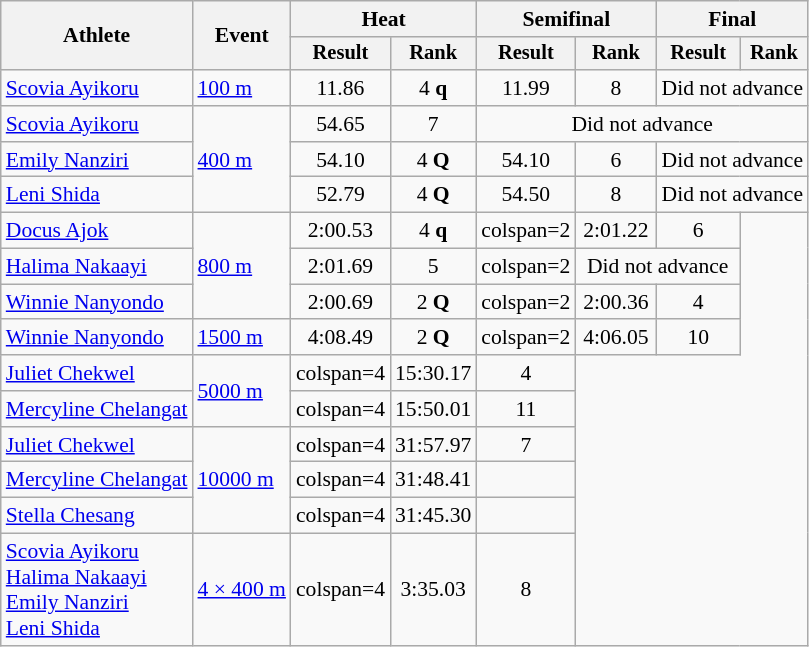<table class="wikitable" style="font-size:90%">
<tr>
<th rowspan=2>Athlete</th>
<th rowspan=2>Event</th>
<th colspan=2>Heat</th>
<th colspan=2>Semifinal</th>
<th colspan=2>Final</th>
</tr>
<tr style="font-size:95%">
<th>Result</th>
<th>Rank</th>
<th>Result</th>
<th>Rank</th>
<th>Result</th>
<th>Rank</th>
</tr>
<tr align=center>
<td align=left><a href='#'>Scovia Ayikoru</a></td>
<td align=left><a href='#'>100 m</a></td>
<td>11.86</td>
<td>4 <strong>q</strong></td>
<td>11.99</td>
<td>8</td>
<td colspan=2>Did not advance</td>
</tr>
<tr align=center>
<td align=left><a href='#'>Scovia Ayikoru</a></td>
<td align=left rowspan=3><a href='#'>400 m</a></td>
<td>54.65</td>
<td>7</td>
<td colspan=4>Did not advance</td>
</tr>
<tr align=center>
<td align=left><a href='#'>Emily Nanziri</a></td>
<td>54.10</td>
<td>4 <strong>Q</strong></td>
<td>54.10</td>
<td>6</td>
<td colspan=2>Did not advance</td>
</tr>
<tr align=center>
<td align=left><a href='#'>Leni Shida</a></td>
<td>52.79</td>
<td>4 <strong>Q</strong></td>
<td>54.50</td>
<td>8</td>
<td colspan=2>Did not advance</td>
</tr>
<tr align=center>
<td align=left><a href='#'>Docus Ajok</a></td>
<td align=left rowspan=3><a href='#'>800 m</a></td>
<td>2:00.53</td>
<td>4 <strong>q</strong></td>
<td>colspan=2</td>
<td>2:01.22</td>
<td>6</td>
</tr>
<tr align=center>
<td align=left><a href='#'>Halima Nakaayi</a></td>
<td>2:01.69</td>
<td>5</td>
<td>colspan=2</td>
<td colspan=2>Did not advance</td>
</tr>
<tr align=center>
<td align=left><a href='#'>Winnie Nanyondo</a></td>
<td>2:00.69</td>
<td>2 <strong>Q</strong></td>
<td>colspan=2</td>
<td>2:00.36</td>
<td>4</td>
</tr>
<tr align=center>
<td align=left><a href='#'>Winnie Nanyondo</a></td>
<td align=left><a href='#'>1500 m</a></td>
<td>4:08.49</td>
<td>2 <strong>Q</strong></td>
<td>colspan=2</td>
<td>4:06.05</td>
<td>10</td>
</tr>
<tr align=center>
<td align=left><a href='#'>Juliet Chekwel</a></td>
<td align=left rowspan=2><a href='#'>5000 m</a></td>
<td>colspan=4</td>
<td>15:30.17</td>
<td>4</td>
</tr>
<tr align=center>
<td align=left><a href='#'>Mercyline Chelangat</a></td>
<td>colspan=4</td>
<td>15:50.01</td>
<td>11</td>
</tr>
<tr align=center>
<td align=left><a href='#'>Juliet Chekwel</a></td>
<td align=left rowspan=3><a href='#'>10000 m</a></td>
<td>colspan=4</td>
<td>31:57.97</td>
<td>7</td>
</tr>
<tr align=center>
<td align=left><a href='#'>Mercyline Chelangat</a></td>
<td>colspan=4</td>
<td>31:48.41</td>
<td></td>
</tr>
<tr align=center>
<td align=left><a href='#'>Stella Chesang</a></td>
<td>colspan=4</td>
<td>31:45.30</td>
<td></td>
</tr>
<tr align=center>
<td align=left><a href='#'>Scovia Ayikoru</a><br><a href='#'>Halima Nakaayi</a><br><a href='#'>Emily Nanziri</a><br><a href='#'>Leni Shida</a></td>
<td align=left><a href='#'>4 × 400 m</a></td>
<td>colspan=4</td>
<td>3:35.03</td>
<td>8</td>
</tr>
</table>
